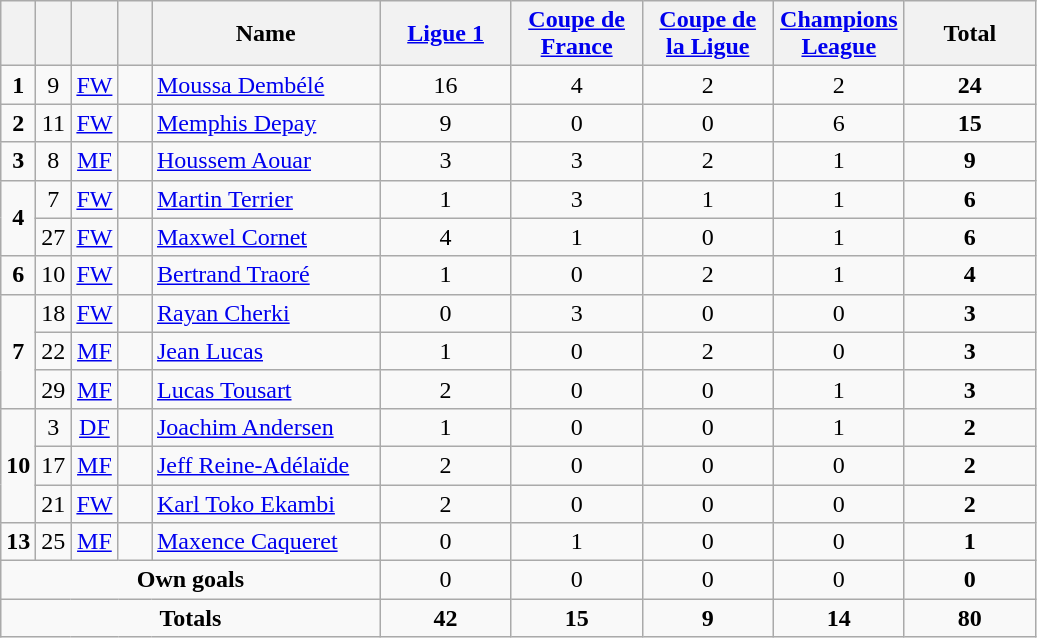<table class="wikitable" style="text-align:center">
<tr>
<th width=15></th>
<th width=15></th>
<th width=15></th>
<th width=15></th>
<th width=145>Name</th>
<th width=80><a href='#'>Ligue 1</a></th>
<th width=80><a href='#'>Coupe de France</a></th>
<th width=80><a href='#'>Coupe de la Ligue</a></th>
<th width=80><a href='#'>Champions League</a></th>
<th width=80>Total</th>
</tr>
<tr>
<td><strong>1</strong></td>
<td>9</td>
<td><a href='#'>FW</a></td>
<td></td>
<td align=left><a href='#'>Moussa Dembélé</a></td>
<td>16</td>
<td>4</td>
<td>2</td>
<td>2</td>
<td><strong>24</strong></td>
</tr>
<tr>
<td><strong>2</strong></td>
<td>11</td>
<td><a href='#'>FW</a></td>
<td></td>
<td align=left><a href='#'>Memphis Depay</a></td>
<td>9</td>
<td>0</td>
<td>0</td>
<td>6</td>
<td><strong>15</strong></td>
</tr>
<tr>
<td><strong>3</strong></td>
<td>8</td>
<td><a href='#'>MF</a></td>
<td></td>
<td align=left><a href='#'>Houssem Aouar</a></td>
<td>3</td>
<td>3</td>
<td>2</td>
<td>1</td>
<td><strong>9</strong></td>
</tr>
<tr>
<td rowspan=2><strong>4</strong></td>
<td>7</td>
<td><a href='#'>FW</a></td>
<td></td>
<td align=left><a href='#'>Martin Terrier</a></td>
<td>1</td>
<td>3</td>
<td>1</td>
<td>1</td>
<td><strong>6</strong></td>
</tr>
<tr>
<td>27</td>
<td><a href='#'>FW</a></td>
<td></td>
<td align=left><a href='#'>Maxwel Cornet</a></td>
<td>4</td>
<td>1</td>
<td>0</td>
<td>1</td>
<td><strong>6</strong></td>
</tr>
<tr>
<td><strong>6</strong></td>
<td>10</td>
<td><a href='#'>FW</a></td>
<td></td>
<td align=left><a href='#'>Bertrand Traoré</a></td>
<td>1</td>
<td>0</td>
<td>2</td>
<td>1</td>
<td><strong>4</strong></td>
</tr>
<tr>
<td rowspan=3><strong>7</strong></td>
<td>18</td>
<td><a href='#'>FW</a></td>
<td></td>
<td align=left><a href='#'>Rayan Cherki</a></td>
<td>0</td>
<td>3</td>
<td>0</td>
<td>0</td>
<td><strong>3</strong></td>
</tr>
<tr>
<td>22</td>
<td><a href='#'>MF</a></td>
<td></td>
<td align=left><a href='#'>Jean Lucas</a></td>
<td>1</td>
<td>0</td>
<td>2</td>
<td>0</td>
<td><strong>3</strong></td>
</tr>
<tr>
<td>29</td>
<td><a href='#'>MF</a></td>
<td></td>
<td align=left><a href='#'>Lucas Tousart</a></td>
<td>2</td>
<td>0</td>
<td>0</td>
<td>1</td>
<td><strong>3</strong></td>
</tr>
<tr>
<td rowspan=3><strong>10</strong></td>
<td>3</td>
<td><a href='#'>DF</a></td>
<td></td>
<td align=left><a href='#'>Joachim Andersen</a></td>
<td>1</td>
<td>0</td>
<td>0</td>
<td>1</td>
<td><strong>2</strong></td>
</tr>
<tr>
<td>17</td>
<td><a href='#'>MF</a></td>
<td></td>
<td align=left><a href='#'>Jeff Reine-Adélaïde</a></td>
<td>2</td>
<td>0</td>
<td>0</td>
<td>0</td>
<td><strong>2</strong></td>
</tr>
<tr>
<td>21</td>
<td><a href='#'>FW</a></td>
<td></td>
<td align=left><a href='#'>Karl Toko Ekambi</a></td>
<td>2</td>
<td>0</td>
<td>0</td>
<td>0</td>
<td><strong>2</strong></td>
</tr>
<tr>
<td><strong>13</strong></td>
<td>25</td>
<td><a href='#'>MF</a></td>
<td></td>
<td align=left><a href='#'>Maxence Caqueret</a></td>
<td>0</td>
<td>1</td>
<td>0</td>
<td>0</td>
<td><strong>1</strong></td>
</tr>
<tr>
<td colspan=5><strong>Own goals</strong></td>
<td>0</td>
<td>0</td>
<td>0</td>
<td>0</td>
<td><strong>0</strong></td>
</tr>
<tr>
<td colspan=5><strong>Totals</strong></td>
<td><strong>42</strong></td>
<td><strong>15</strong></td>
<td><strong>9</strong></td>
<td><strong>14</strong></td>
<td><strong>80</strong></td>
</tr>
</table>
